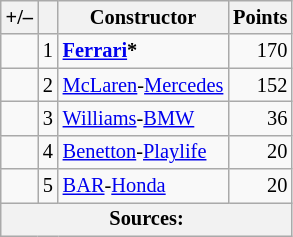<table class="wikitable" style="font-size: 85%;">
<tr>
<th scope="col">+/–</th>
<th scope="col"></th>
<th scope="col">Constructor</th>
<th scope="col">Points</th>
</tr>
<tr>
<td align="left"></td>
<td align="center">1</td>
<td> <strong><a href='#'>Ferrari</a>*</strong></td>
<td align="right">170</td>
</tr>
<tr>
<td align="left"></td>
<td align="center">2</td>
<td> <a href='#'>McLaren</a>-<a href='#'>Mercedes</a></td>
<td align="right">152</td>
</tr>
<tr>
<td align="left"></td>
<td align="center">3</td>
<td> <a href='#'>Williams</a>-<a href='#'>BMW</a></td>
<td align="right">36</td>
</tr>
<tr>
<td align="left"></td>
<td align="center">4</td>
<td> <a href='#'>Benetton</a>-<a href='#'>Playlife</a></td>
<td align="right">20</td>
</tr>
<tr>
<td align="left"></td>
<td align="center">5</td>
<td> <a href='#'>BAR</a>-<a href='#'>Honda</a></td>
<td align="right">20</td>
</tr>
<tr>
<th colspan=4>Sources:</th>
</tr>
</table>
